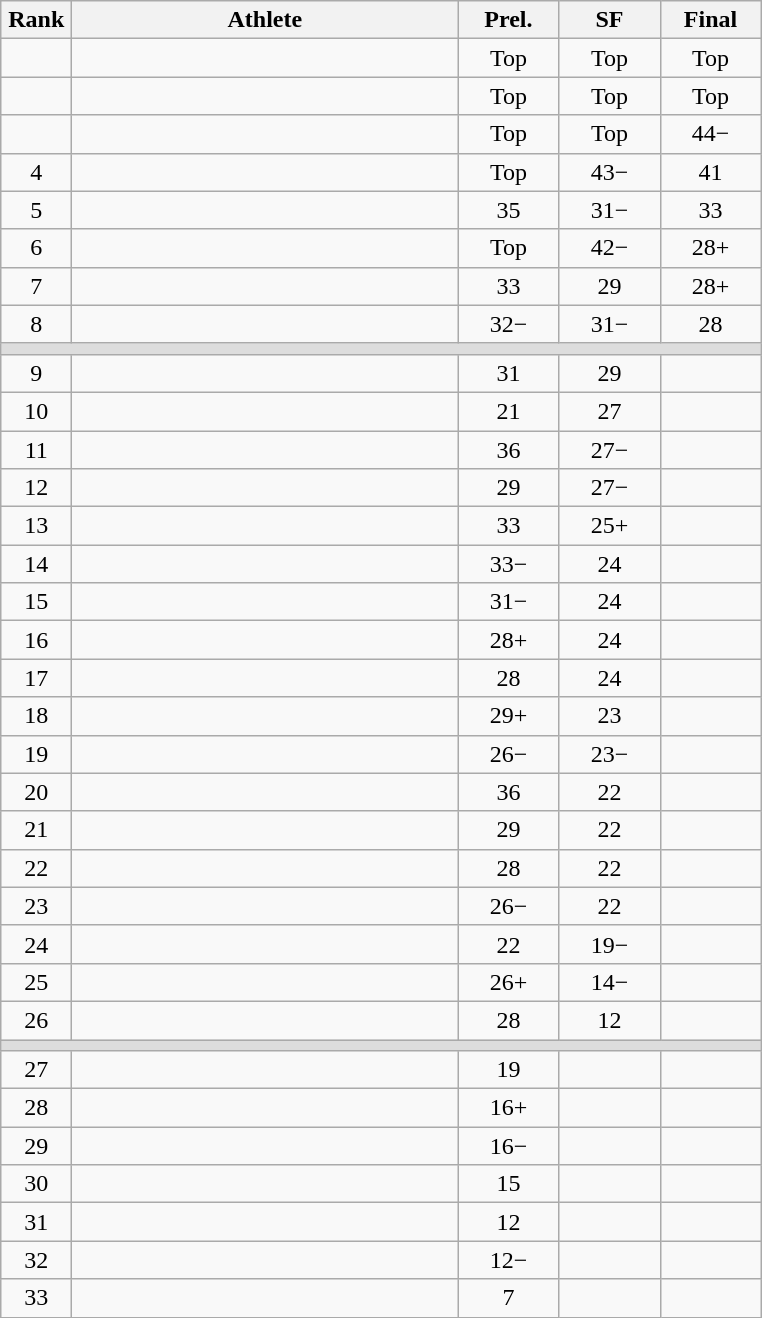<table class=wikitable style="text-align:center">
<tr>
<th width=40>Rank</th>
<th width=250>Athlete</th>
<th width=60>Prel.</th>
<th width=60>SF</th>
<th width=60>Final</th>
</tr>
<tr>
<td></td>
<td align=left></td>
<td>Top</td>
<td>Top</td>
<td>Top</td>
</tr>
<tr>
<td></td>
<td align=left></td>
<td>Top</td>
<td>Top</td>
<td>Top</td>
</tr>
<tr>
<td></td>
<td align=left></td>
<td>Top</td>
<td>Top</td>
<td>44−</td>
</tr>
<tr>
<td>4</td>
<td align=left></td>
<td>Top</td>
<td>43−</td>
<td>41</td>
</tr>
<tr>
<td>5</td>
<td align=left></td>
<td>35</td>
<td>31−</td>
<td>33</td>
</tr>
<tr>
<td>6</td>
<td align=left></td>
<td>Top</td>
<td>42−</td>
<td>28+</td>
</tr>
<tr>
<td>7</td>
<td align=left></td>
<td>33</td>
<td>29</td>
<td>28+</td>
</tr>
<tr>
<td>8</td>
<td align=left></td>
<td>32−</td>
<td>31−</td>
<td>28</td>
</tr>
<tr bgcolor=#DDDDDD>
<td colspan=5></td>
</tr>
<tr>
<td>9</td>
<td align=left></td>
<td>31</td>
<td>29</td>
<td></td>
</tr>
<tr>
<td>10</td>
<td align=left></td>
<td>21</td>
<td>27</td>
<td></td>
</tr>
<tr>
<td>11</td>
<td align=left></td>
<td>36</td>
<td>27−</td>
<td></td>
</tr>
<tr>
<td>12</td>
<td align=left></td>
<td>29</td>
<td>27−</td>
<td></td>
</tr>
<tr>
<td>13</td>
<td align=left></td>
<td>33</td>
<td>25+</td>
<td></td>
</tr>
<tr>
<td>14</td>
<td align=left></td>
<td>33−</td>
<td>24</td>
<td></td>
</tr>
<tr>
<td>15</td>
<td align=left></td>
<td>31−</td>
<td>24</td>
<td></td>
</tr>
<tr>
<td>16</td>
<td align=left></td>
<td>28+</td>
<td>24</td>
<td></td>
</tr>
<tr>
<td>17</td>
<td align=left></td>
<td>28</td>
<td>24</td>
<td></td>
</tr>
<tr>
<td>18</td>
<td align=left></td>
<td>29+</td>
<td>23</td>
<td></td>
</tr>
<tr>
<td>19</td>
<td align=left></td>
<td>26−</td>
<td>23−</td>
<td></td>
</tr>
<tr>
<td>20</td>
<td align=left></td>
<td>36</td>
<td>22</td>
<td></td>
</tr>
<tr>
<td>21</td>
<td align=left></td>
<td>29</td>
<td>22</td>
<td></td>
</tr>
<tr>
<td>22</td>
<td align=left></td>
<td>28</td>
<td>22</td>
<td></td>
</tr>
<tr>
<td>23</td>
<td align=left></td>
<td>26−</td>
<td>22</td>
<td></td>
</tr>
<tr>
<td>24</td>
<td align=left></td>
<td>22</td>
<td>19−</td>
<td></td>
</tr>
<tr>
<td>25</td>
<td align=left></td>
<td>26+</td>
<td>14−</td>
<td></td>
</tr>
<tr>
<td>26</td>
<td align=left></td>
<td>28</td>
<td>12</td>
<td></td>
</tr>
<tr bgcolor=#DDDDDD>
<td colspan=5></td>
</tr>
<tr>
<td>27</td>
<td align=left></td>
<td>19</td>
<td></td>
<td></td>
</tr>
<tr>
<td>28</td>
<td align=left></td>
<td>16+</td>
<td></td>
<td></td>
</tr>
<tr>
<td>29</td>
<td align=left></td>
<td>16−</td>
<td></td>
<td></td>
</tr>
<tr>
<td>30</td>
<td align=left></td>
<td>15</td>
<td></td>
<td></td>
</tr>
<tr>
<td>31</td>
<td align=left></td>
<td>12</td>
<td></td>
<td></td>
</tr>
<tr>
<td>32</td>
<td align=left></td>
<td>12−</td>
<td></td>
<td></td>
</tr>
<tr>
<td>33</td>
<td align=left></td>
<td>7</td>
<td></td>
<td></td>
</tr>
</table>
